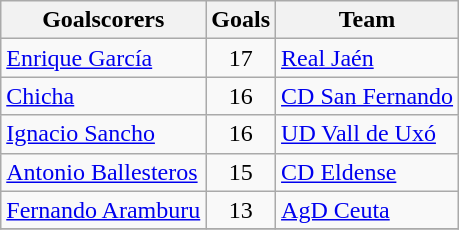<table class="wikitable sortable">
<tr>
<th>Goalscorers</th>
<th>Goals</th>
<th>Team</th>
</tr>
<tr>
<td> <a href='#'>Enrique García</a></td>
<td style="text-align:center;">17</td>
<td><a href='#'>Real Jaén</a></td>
</tr>
<tr>
<td> <a href='#'>Chicha</a></td>
<td style="text-align:center;">16</td>
<td><a href='#'>CD San Fernando</a></td>
</tr>
<tr>
<td> <a href='#'>Ignacio Sancho</a></td>
<td style="text-align:center;">16</td>
<td><a href='#'>UD Vall de Uxó</a></td>
</tr>
<tr>
<td> <a href='#'>Antonio Ballesteros</a></td>
<td style="text-align:center;">15</td>
<td><a href='#'>CD Eldense</a></td>
</tr>
<tr>
<td> <a href='#'>Fernando Aramburu</a></td>
<td style="text-align:center;">13</td>
<td><a href='#'>AgD Ceuta</a></td>
</tr>
<tr>
</tr>
</table>
